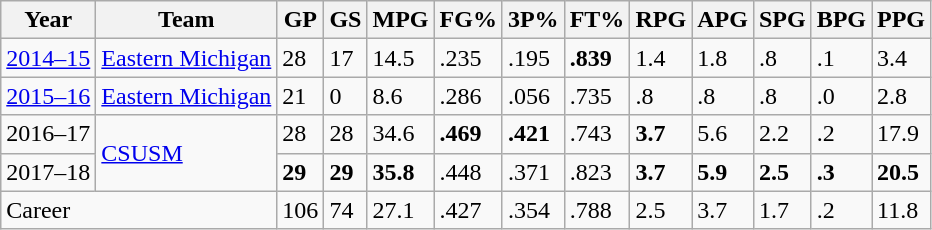<table class="wikitable sortable">
<tr>
<th>Year</th>
<th>Team</th>
<th><abbr>GP</abbr></th>
<th><abbr>GS</abbr></th>
<th><abbr>MPG</abbr></th>
<th><abbr>FG%</abbr></th>
<th><abbr>3P%</abbr></th>
<th><abbr>FT%</abbr></th>
<th><abbr>RPG</abbr></th>
<th><abbr>APG</abbr></th>
<th><abbr>SPG</abbr></th>
<th><abbr>BPG</abbr></th>
<th><abbr>PPG</abbr></th>
</tr>
<tr>
<td><a href='#'>2014–15</a></td>
<td><a href='#'>Eastern Michigan</a></td>
<td>28</td>
<td>17</td>
<td>14.5</td>
<td>.235</td>
<td>.195</td>
<td><strong>.839</strong></td>
<td>1.4</td>
<td>1.8</td>
<td>.8</td>
<td>.1</td>
<td>3.4</td>
</tr>
<tr>
<td><a href='#'>2015–16</a></td>
<td><a href='#'>Eastern Michigan</a></td>
<td>21</td>
<td>0</td>
<td>8.6</td>
<td>.286</td>
<td>.056</td>
<td>.735</td>
<td>.8</td>
<td>.8</td>
<td>.8</td>
<td>.0</td>
<td>2.8</td>
</tr>
<tr>
<td>2016–17</td>
<td rowspan="2"><a href='#'>CSUSM</a></td>
<td>28</td>
<td>28</td>
<td>34.6</td>
<td><strong>.469</strong></td>
<td><strong>.421</strong></td>
<td>.743</td>
<td><strong>3.7</strong></td>
<td>5.6</td>
<td>2.2</td>
<td>.2</td>
<td>17.9</td>
</tr>
<tr>
<td>2017–18</td>
<td><strong>29</strong></td>
<td><strong>29</strong></td>
<td><strong>35.8</strong></td>
<td>.448</td>
<td>.371</td>
<td>.823</td>
<td><strong>3.7</strong></td>
<td><strong>5.9</strong></td>
<td><strong>2.5</strong></td>
<td><strong>.3</strong></td>
<td><strong>20.5</strong></td>
</tr>
<tr>
<td colspan="2">Career</td>
<td>106</td>
<td>74</td>
<td>27.1</td>
<td>.427</td>
<td>.354</td>
<td>.788</td>
<td>2.5</td>
<td>3.7</td>
<td>1.7</td>
<td>.2</td>
<td>11.8</td>
</tr>
</table>
